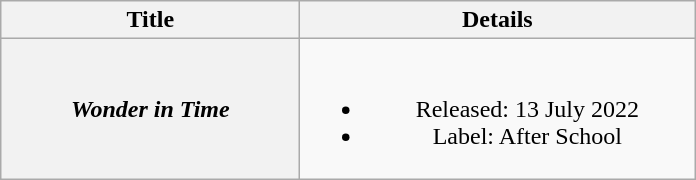<table class="wikitable plainrowheaders" style="text-align:center;">
<tr>
<th scope="col" style="width:12em;">Title</th>
<th scope="col" style="width:16em;">Details</th>
</tr>
<tr>
<th scope="row"><em>Wonder in Time</em></th>
<td><br><ul><li>Released: 13 July 2022</li><li>Label: After School</li></ul></td>
</tr>
</table>
